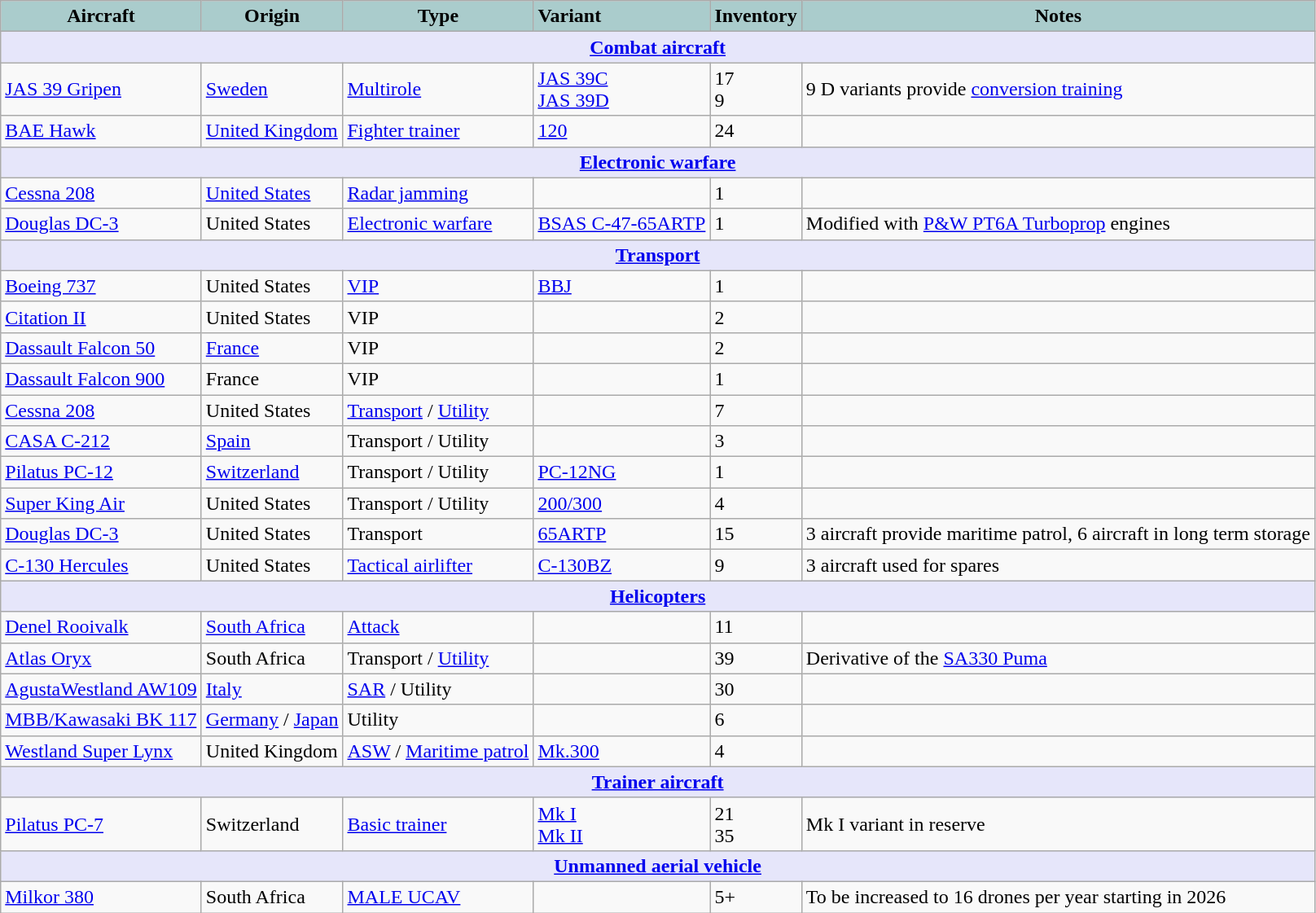<table class="wikitable">
<tr>
<th style="text-align:center; background:#acc;">Aircraft</th>
<th style="text-align: center; background:#acc;">Origin</th>
<th style="text-align:l center; background:#acc;">Type</th>
<th style="text-align:left; background:#acc;">Variant</th>
<th style="text-align:center; background:#acc;">Inventory</th>
<th style="text-align: center; background:#acc;">Notes</th>
</tr>
<tr>
<th colspan="6" style="align: center; background: lavender;"><a href='#'>Combat aircraft</a></th>
</tr>
<tr>
<td><a href='#'>JAS 39 Gripen</a></td>
<td><a href='#'>Sweden</a></td>
<td><a href='#'>Multirole</a></td>
<td><a href='#'>JAS 39C</a><br><a href='#'>JAS 39D</a></td>
<td>17<br>9</td>
<td>9 D variants provide <a href='#'>conversion training</a></td>
</tr>
<tr>
<td><a href='#'>BAE Hawk</a></td>
<td><a href='#'>United Kingdom</a></td>
<td><a href='#'>Fighter trainer</a></td>
<td><a href='#'>120</a></td>
<td>24</td>
<td></td>
</tr>
<tr>
<th colspan="6" style="align: center; background: lavender;"><a href='#'>Electronic warfare</a></th>
</tr>
<tr>
<td><a href='#'>Cessna 208</a></td>
<td><a href='#'>United States</a></td>
<td><a href='#'>Radar jamming</a></td>
<td></td>
<td>1</td>
<td></td>
</tr>
<tr>
<td><a href='#'>Douglas DC-3</a></td>
<td>United States</td>
<td><a href='#'>Electronic warfare</a></td>
<td><a href='#'>BSAS C-47-65ARTP</a></td>
<td>1</td>
<td>Modified with <a href='#'>P&W PT6A Turboprop</a> engines</td>
</tr>
<tr>
<th colspan="6" style="align: center; background: lavender;"><a href='#'>Transport</a></th>
</tr>
<tr>
<td><a href='#'>Boeing 737</a></td>
<td>United States</td>
<td><a href='#'>VIP</a></td>
<td><a href='#'>BBJ</a></td>
<td>1</td>
<td></td>
</tr>
<tr>
<td><a href='#'>Citation II</a></td>
<td>United States</td>
<td>VIP</td>
<td></td>
<td>2</td>
<td></td>
</tr>
<tr>
<td><a href='#'>Dassault Falcon 50</a></td>
<td><a href='#'>France</a></td>
<td>VIP</td>
<td></td>
<td>2</td>
<td></td>
</tr>
<tr>
<td><a href='#'>Dassault Falcon 900</a></td>
<td>France</td>
<td>VIP</td>
<td></td>
<td>1</td>
<td></td>
</tr>
<tr>
<td><a href='#'>Cessna 208</a></td>
<td>United States</td>
<td><a href='#'>Transport</a> / <a href='#'>Utility</a></td>
<td></td>
<td>7</td>
<td></td>
</tr>
<tr>
<td><a href='#'>CASA C-212</a></td>
<td><a href='#'>Spain</a></td>
<td>Transport / Utility</td>
<td></td>
<td>3</td>
<td></td>
</tr>
<tr>
<td><a href='#'>Pilatus PC-12</a></td>
<td><a href='#'>Switzerland</a></td>
<td>Transport / Utility</td>
<td><a href='#'>PC-12NG</a></td>
<td>1</td>
<td></td>
</tr>
<tr>
<td><a href='#'>Super King Air</a></td>
<td>United States</td>
<td>Transport / Utility</td>
<td><a href='#'>200/300</a></td>
<td>4</td>
<td></td>
</tr>
<tr>
<td><a href='#'>Douglas DC-3</a></td>
<td>United States</td>
<td>Transport</td>
<td><a href='#'>65ARTP</a></td>
<td>15</td>
<td>3 aircraft provide maritime patrol, 6 aircraft in long term storage</td>
</tr>
<tr>
<td><a href='#'>C-130 Hercules</a></td>
<td>United States</td>
<td><a href='#'>Tactical airlifter</a></td>
<td><a href='#'>C-130BZ</a></td>
<td>9</td>
<td>3 aircraft used for spares</td>
</tr>
<tr>
<th colspan="6" style="align: center; background: lavender;"><a href='#'>Helicopters</a></th>
</tr>
<tr>
<td><a href='#'>Denel Rooivalk</a></td>
<td><a href='#'>South Africa</a></td>
<td><a href='#'>Attack</a></td>
<td></td>
<td>11</td>
<td></td>
</tr>
<tr>
<td><a href='#'>Atlas Oryx</a></td>
<td>South Africa</td>
<td>Transport / <a href='#'>Utility</a></td>
<td></td>
<td>39</td>
<td>Derivative of the <a href='#'>SA330 Puma</a></td>
</tr>
<tr>
<td><a href='#'>AgustaWestland AW109</a></td>
<td><a href='#'>Italy</a></td>
<td><a href='#'>SAR</a> / Utility</td>
<td></td>
<td>30</td>
<td></td>
</tr>
<tr>
<td><a href='#'>MBB/Kawasaki BK 117</a></td>
<td><a href='#'>Germany</a> / <a href='#'>Japan</a></td>
<td>Utility</td>
<td></td>
<td>6</td>
<td></td>
</tr>
<tr>
<td><a href='#'>Westland Super Lynx</a></td>
<td>United Kingdom</td>
<td><a href='#'>ASW</a> / <a href='#'>Maritime patrol</a></td>
<td><a href='#'>Mk.300</a></td>
<td>4</td>
<td></td>
</tr>
<tr>
<th colspan="6" style="align: center; background: lavender;"><a href='#'>Trainer aircraft</a></th>
</tr>
<tr>
<td><a href='#'>Pilatus PC-7</a></td>
<td>Switzerland</td>
<td><a href='#'>Basic trainer</a></td>
<td><a href='#'>Mk I</a><br><a href='#'>Mk II</a></td>
<td>21<br>35</td>
<td>Mk I variant in reserve</td>
</tr>
<tr>
<th colspan="6" style="align: center; background: lavender;"><a href='#'>Unmanned aerial vehicle</a></th>
</tr>
<tr>
<td><a href='#'>Milkor 380</a></td>
<td>South Africa</td>
<td><a href='#'>MALE UCAV</a></td>
<td></td>
<td>5+</td>
<td>To be increased to 16 drones per year starting in 2026</td>
</tr>
</table>
